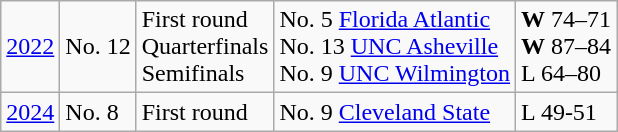<table class="wikitable">
<tr>
<td><a href='#'>2022</a></td>
<td>No. 12</td>
<td>First round<br> Quarterfinals<br>Semifinals</td>
<td>No. 5 <a href='#'>Florida Atlantic</a><br> No. 13 <a href='#'>UNC Asheville</a><br>No. 9 <a href='#'>UNC Wilmington</a></td>
<td><strong>W</strong> 74–71<br><strong>W</strong> 87–84<br>L 64–80</td>
</tr>
<tr>
<td><a href='#'>2024</a></td>
<td>No. 8</td>
<td>First round</td>
<td>No. 9 <a href='#'>Cleveland State</a></td>
<td>L 49-51</td>
</tr>
</table>
